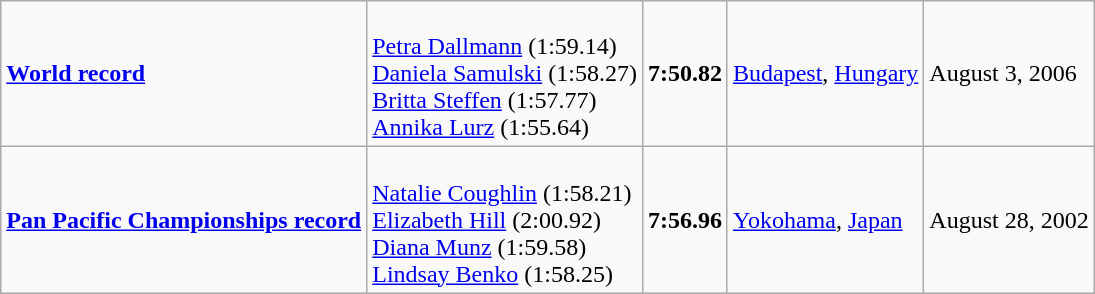<table class="wikitable">
<tr>
<td><strong><a href='#'>World record</a></strong></td>
<td><br><a href='#'>Petra Dallmann</a> (1:59.14)<br><a href='#'>Daniela Samulski</a> (1:58.27)<br><a href='#'>Britta Steffen</a> (1:57.77)<br><a href='#'>Annika Lurz</a> (1:55.64)</td>
<td><strong>7:50.82</strong></td>
<td><a href='#'>Budapest</a>, <a href='#'>Hungary</a></td>
<td>August 3, 2006</td>
</tr>
<tr>
<td><strong><a href='#'>Pan Pacific Championships record</a></strong></td>
<td><br><a href='#'>Natalie Coughlin</a> (1:58.21)<br><a href='#'>Elizabeth Hill</a> (2:00.92)<br><a href='#'>Diana Munz</a> (1:59.58)<br><a href='#'>Lindsay Benko</a> (1:58.25)</td>
<td><strong>7:56.96</strong></td>
<td><a href='#'>Yokohama</a>, <a href='#'>Japan</a></td>
<td>August 28, 2002</td>
</tr>
</table>
